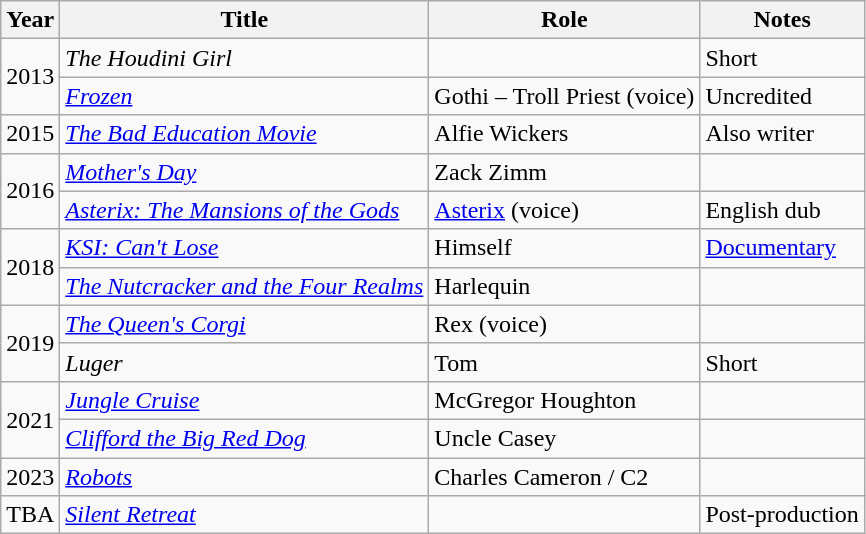<table class="wikitable sortable">
<tr>
<th>Year</th>
<th>Title</th>
<th>Role</th>
<th>Notes</th>
</tr>
<tr>
<td rowspan="2">2013</td>
<td><em>The Houdini Girl</em></td>
<td></td>
<td>Short</td>
</tr>
<tr>
<td><em><a href='#'>Frozen</a></em></td>
<td>Gothi – Troll Priest (voice)</td>
<td>Uncredited</td>
</tr>
<tr>
<td>2015</td>
<td><em><a href='#'>The Bad Education Movie</a></em></td>
<td>Alfie Wickers</td>
<td>Also writer</td>
</tr>
<tr>
<td rowspan="2">2016</td>
<td><em><a href='#'>Mother's Day</a></em></td>
<td>Zack Zimm</td>
<td></td>
</tr>
<tr>
<td><em><a href='#'>Asterix: The Mansions of the Gods</a></em></td>
<td><a href='#'>Asterix</a> (voice)</td>
<td>English dub</td>
</tr>
<tr>
<td rowspan="2">2018</td>
<td><em><a href='#'>KSI: Can't Lose</a></em></td>
<td>Himself</td>
<td><a href='#'>Documentary</a></td>
</tr>
<tr>
<td><em><a href='#'>The Nutcracker and the Four Realms</a></em></td>
<td>Harlequin</td>
<td></td>
</tr>
<tr>
<td rowspan="2">2019</td>
<td><em><a href='#'>The Queen's Corgi</a></em></td>
<td>Rex (voice)</td>
<td></td>
</tr>
<tr>
<td><em>Luger</em></td>
<td>Tom</td>
<td>Short</td>
</tr>
<tr>
<td rowspan="2">2021</td>
<td><em><a href='#'>Jungle Cruise</a></em></td>
<td>McGregor Houghton</td>
<td></td>
</tr>
<tr>
<td><em><a href='#'>Clifford the Big Red Dog</a></em></td>
<td>Uncle Casey</td>
<td></td>
</tr>
<tr>
<td>2023</td>
<td><em><a href='#'>Robots</a></em></td>
<td>Charles Cameron / C2</td>
<td></td>
</tr>
<tr>
<td>TBA</td>
<td><em><a href='#'>Silent Retreat</a></em></td>
<td></td>
<td>Post-production</td>
</tr>
</table>
